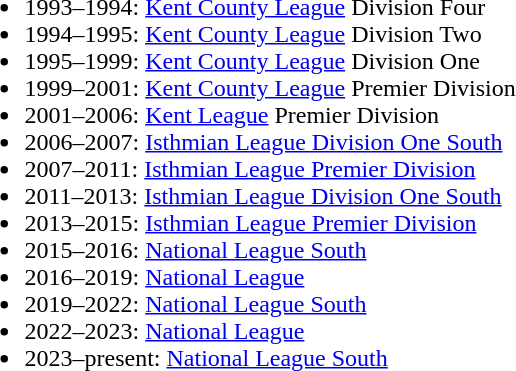<table>
<tr>
<td valign="top"><br><ul><li>1993–1994: <a href='#'>Kent County League</a> Division Four</li><li>1994–1995: <a href='#'>Kent County League</a> Division Two</li><li>1995–1999: <a href='#'>Kent County League</a> Division One</li><li>1999–2001: <a href='#'>Kent County League</a> Premier Division</li><li>2001–2006: <a href='#'>Kent League</a> Premier Division</li><li>2006–2007: <a href='#'>Isthmian League Division One South</a></li><li>2007–2011: <a href='#'>Isthmian League Premier Division</a></li><li>2011–2013: <a href='#'>Isthmian League Division One South</a></li><li>2013–2015: <a href='#'>Isthmian League Premier Division</a></li><li>2015–2016: <a href='#'>National League South</a></li><li>2016–2019: <a href='#'>National League</a></li><li>2019–2022: <a href='#'>National League South</a></li><li>2022–2023: <a href='#'>National League</a></li><li>2023–present: <a href='#'>National League South</a></li></ul></td>
<td width="50"> </td>
</tr>
</table>
